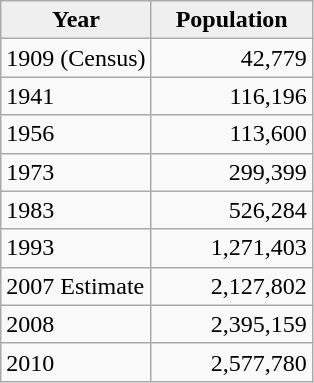<table class="wikitable">
<tr>
<th style="background:#efefef;">Year</th>
<th style="background:#efefef;" width=100px>Population</th>
</tr>
<tr>
<td>1909 (Census)</td>
<td align="right">42,779</td>
</tr>
<tr>
<td>1941</td>
<td align="right">116,196</td>
</tr>
<tr>
<td>1956</td>
<td align="right">113,600</td>
</tr>
<tr>
<td>1973</td>
<td align="right">299,399</td>
</tr>
<tr>
<td>1983</td>
<td align="right">526,284</td>
</tr>
<tr>
<td>1993</td>
<td align="right">1,271,403</td>
</tr>
<tr>
<td>2007 Estimate</td>
<td align="right">2,127,802</td>
</tr>
<tr>
<td>2008</td>
<td align="right">2,395,159</td>
</tr>
<tr>
<td>2010</td>
<td align="right">2,577,780</td>
</tr>
</table>
